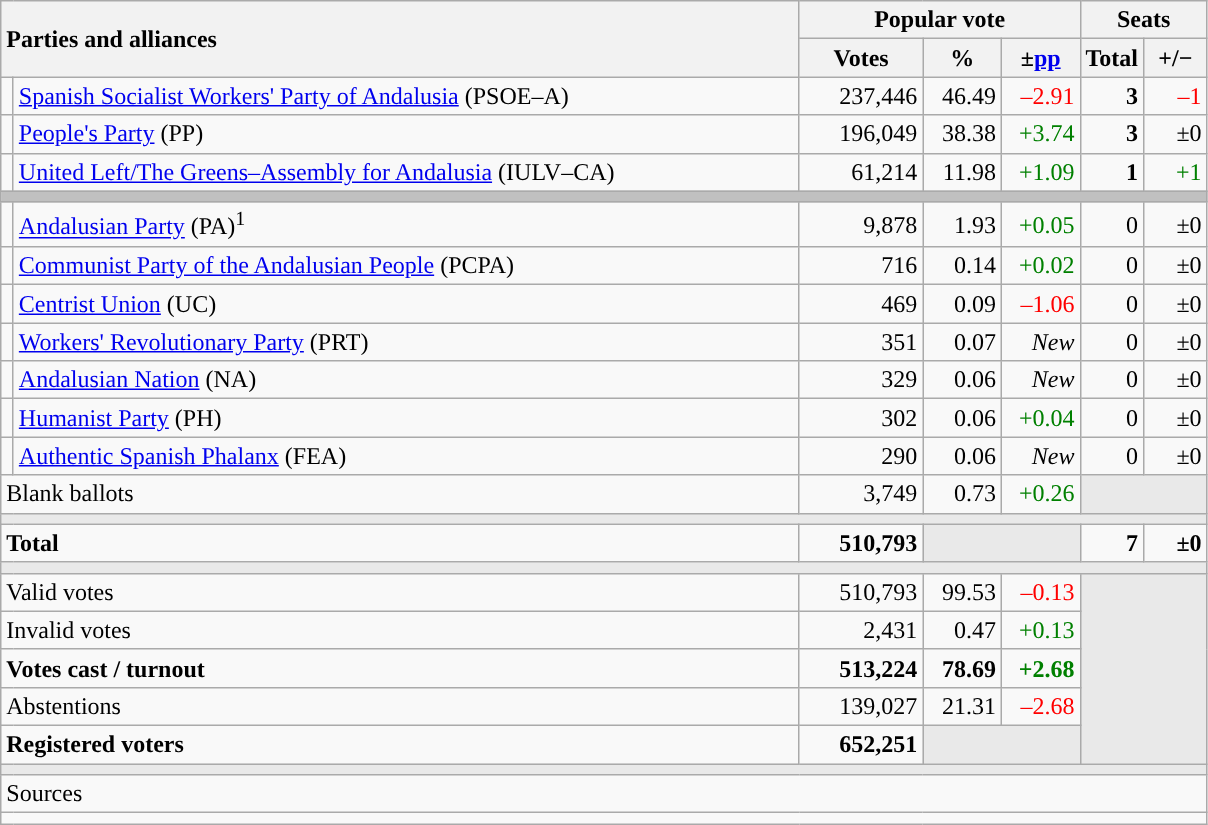<table class="wikitable" style="text-align:right;">
<tr>
<th style="text-align:left;" rowspan="2" colspan="2" width="525">Parties and alliances</th>
<th colspan="3">Popular vote</th>
<th colspan="2">Seats</th>
</tr>
<tr>
<th width="75">Votes</th>
<th width="45">%</th>
<th width="45">±<a href='#'>pp</a></th>
<th width="35">Total</th>
<th width="35">+/−</th>
</tr>
<tr>
<td width="1" style="color:inherit;background:"></td>
<td align="left"><a href='#'>Spanish Socialist Workers' Party of Andalusia</a> (PSOE–A)</td>
<td>237,446</td>
<td>46.49</td>
<td style="color:red;">–2.91</td>
<td><strong>3</strong></td>
<td style="color:red;">–1</td>
</tr>
<tr>
<td style="color:inherit;background:"></td>
<td align="left"><a href='#'>People's Party</a> (PP)</td>
<td>196,049</td>
<td>38.38</td>
<td style="color:green;">+3.74</td>
<td><strong>3</strong></td>
<td>±0</td>
</tr>
<tr>
<td style="color:inherit;background:"></td>
<td align="left"><a href='#'>United Left/The Greens–Assembly for Andalusia</a> (IULV–CA)</td>
<td>61,214</td>
<td>11.98</td>
<td style="color:green;">+1.09</td>
<td><strong>1</strong></td>
<td style="color:green;">+1</td>
</tr>
<tr>
<td colspan="7" bgcolor="#C0C0C0"></td>
</tr>
<tr>
<td style="color:inherit;background:"></td>
<td align="left"><a href='#'>Andalusian Party</a> (PA)<sup>1</sup></td>
<td>9,878</td>
<td>1.93</td>
<td style="color:green;">+0.05</td>
<td>0</td>
<td>±0</td>
</tr>
<tr>
<td style="color:inherit;background:"></td>
<td align="left"><a href='#'>Communist Party of the Andalusian People</a> (PCPA)</td>
<td>716</td>
<td>0.14</td>
<td style="color:green;">+0.02</td>
<td>0</td>
<td>±0</td>
</tr>
<tr>
<td style="color:inherit;background:"></td>
<td align="left"><a href='#'>Centrist Union</a> (UC)</td>
<td>469</td>
<td>0.09</td>
<td style="color:red;">–1.06</td>
<td>0</td>
<td>±0</td>
</tr>
<tr>
<td style="color:inherit;background:"></td>
<td align="left"><a href='#'>Workers' Revolutionary Party</a> (PRT)</td>
<td>351</td>
<td>0.07</td>
<td><em>New</em></td>
<td>0</td>
<td>±0</td>
</tr>
<tr>
<td style="color:inherit;background:"></td>
<td align="left"><a href='#'>Andalusian Nation</a> (NA)</td>
<td>329</td>
<td>0.06</td>
<td><em>New</em></td>
<td>0</td>
<td>±0</td>
</tr>
<tr>
<td style="color:inherit;background:"></td>
<td align="left"><a href='#'>Humanist Party</a> (PH)</td>
<td>302</td>
<td>0.06</td>
<td style="color:green;">+0.04</td>
<td>0</td>
<td>±0</td>
</tr>
<tr>
<td style="color:inherit;background:"></td>
<td align="left"><a href='#'>Authentic Spanish Phalanx</a> (FEA)</td>
<td>290</td>
<td>0.06</td>
<td><em>New</em></td>
<td>0</td>
<td>±0</td>
</tr>
<tr>
<td align="left" colspan="2">Blank ballots</td>
<td>3,749</td>
<td>0.73</td>
<td style="color:green;">+0.26</td>
<td bgcolor="#E9E9E9" colspan="2"></td>
</tr>
<tr>
<td colspan="7" bgcolor="#E9E9E9"></td>
</tr>
<tr style="font-weight:bold;">
<td align="left" colspan="2">Total</td>
<td>510,793</td>
<td bgcolor="#E9E9E9" colspan="2"></td>
<td>7</td>
<td>±0</td>
</tr>
<tr>
<td colspan="7" bgcolor="#E9E9E9"></td>
</tr>
<tr>
<td align="left" colspan="2">Valid votes</td>
<td>510,793</td>
<td>99.53</td>
<td style="color:red;">–0.13</td>
<td bgcolor="#E9E9E9" colspan="2" rowspan="5"></td>
</tr>
<tr>
<td align="left" colspan="2">Invalid votes</td>
<td>2,431</td>
<td>0.47</td>
<td style="color:green;">+0.13</td>
</tr>
<tr style="font-weight:bold;">
<td align="left" colspan="2">Votes cast / turnout</td>
<td>513,224</td>
<td>78.69</td>
<td style="color:green;">+2.68</td>
</tr>
<tr>
<td align="left" colspan="2">Abstentions</td>
<td>139,027</td>
<td>21.31</td>
<td style="color:red;">–2.68</td>
</tr>
<tr style="font-weight:bold;">
<td align="left" colspan="2">Registered voters</td>
<td>652,251</td>
<td bgcolor="#E9E9E9" colspan="2"></td>
</tr>
<tr>
<td colspan="7" bgcolor="#E9E9E9"></td>
</tr>
<tr>
<td align="left" colspan="7">Sources</td>
</tr>
<tr>
<td colspan="7" style="text-align:left; max-width:790px;"></td>
</tr>
</table>
